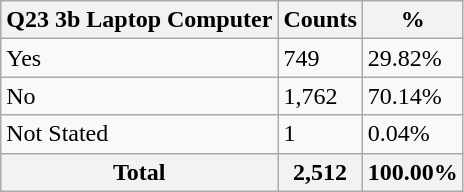<table class="wikitable sortable">
<tr>
<th>Q23 3b Laptop Computer</th>
<th>Counts</th>
<th>%</th>
</tr>
<tr>
<td>Yes</td>
<td>749</td>
<td>29.82%</td>
</tr>
<tr>
<td>No</td>
<td>1,762</td>
<td>70.14%</td>
</tr>
<tr>
<td>Not Stated</td>
<td>1</td>
<td>0.04%</td>
</tr>
<tr>
<th>Total</th>
<th>2,512</th>
<th>100.00%</th>
</tr>
</table>
